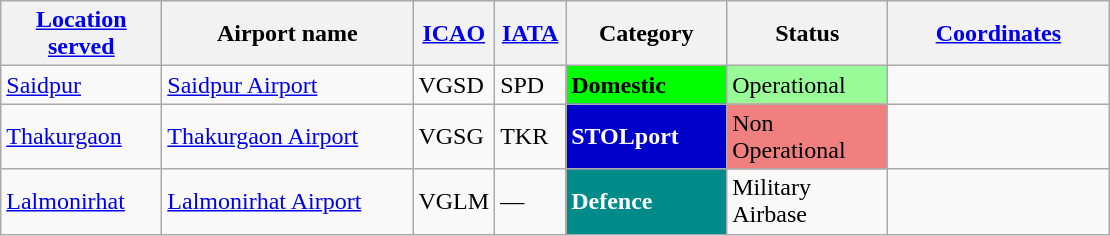<table class="wikitable sortable">
<tr>
<th width=100><a href='#'>Location served</a></th>
<th width=160>Airport name</th>
<th width=40><a href='#'>ICAO</a></th>
<th width=40><a href='#'>IATA</a></th>
<th width=100>Category</th>
<th width=100>Status</th>
<th width=140><a href='#'>Coordinates</a></th>
</tr>
<tr>
<td><a href='#'>Saidpur</a></td>
<td><a href='#'>Saidpur Airport</a></td>
<td>VGSD</td>
<td>SPD</td>
<td style="background:#00FF00;"><strong>Domestic</strong></td>
<td style="background:PaleGreen; color:black;">Operational</td>
<td></td>
</tr>
<tr>
<td><a href='#'>Thakurgaon</a></td>
<td><a href='#'>Thakurgaon Airport</a></td>
<td>VGSG</td>
<td>TKR</td>
<td style="background:MediumBlue; color:white;"><strong>STOLport</strong></td>
<td style="background:LightCoral; color:black;">Non Operational</td>
<td></td>
</tr>
<tr>
<td><a href='#'>Lalmonirhat</a></td>
<td><a href='#'>Lalmonirhat Airport</a></td>
<td>VGLM</td>
<td>—</td>
<td style="background:DarkCyan; color:white;"><strong>Defence</strong></td>
<td>Military Airbase</td>
<td></td>
</tr>
</table>
